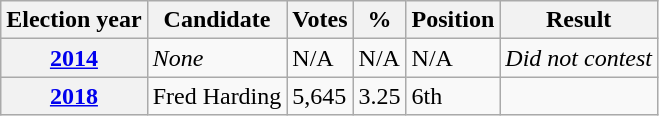<table class="wikitable">
<tr>
<th>Election year</th>
<th>Candidate</th>
<th>Votes</th>
<th>%</th>
<th>Position</th>
<th>Result</th>
</tr>
<tr>
<th><a href='#'>2014</a></th>
<td><em>None</em></td>
<td>N/A</td>
<td>N/A</td>
<td>N/A</td>
<td><em>Did not contest</em></td>
</tr>
<tr>
<th><a href='#'>2018</a></th>
<td>Fred Harding</td>
<td>5,645</td>
<td>3.25</td>
<td>6th</td>
<td></td>
</tr>
</table>
